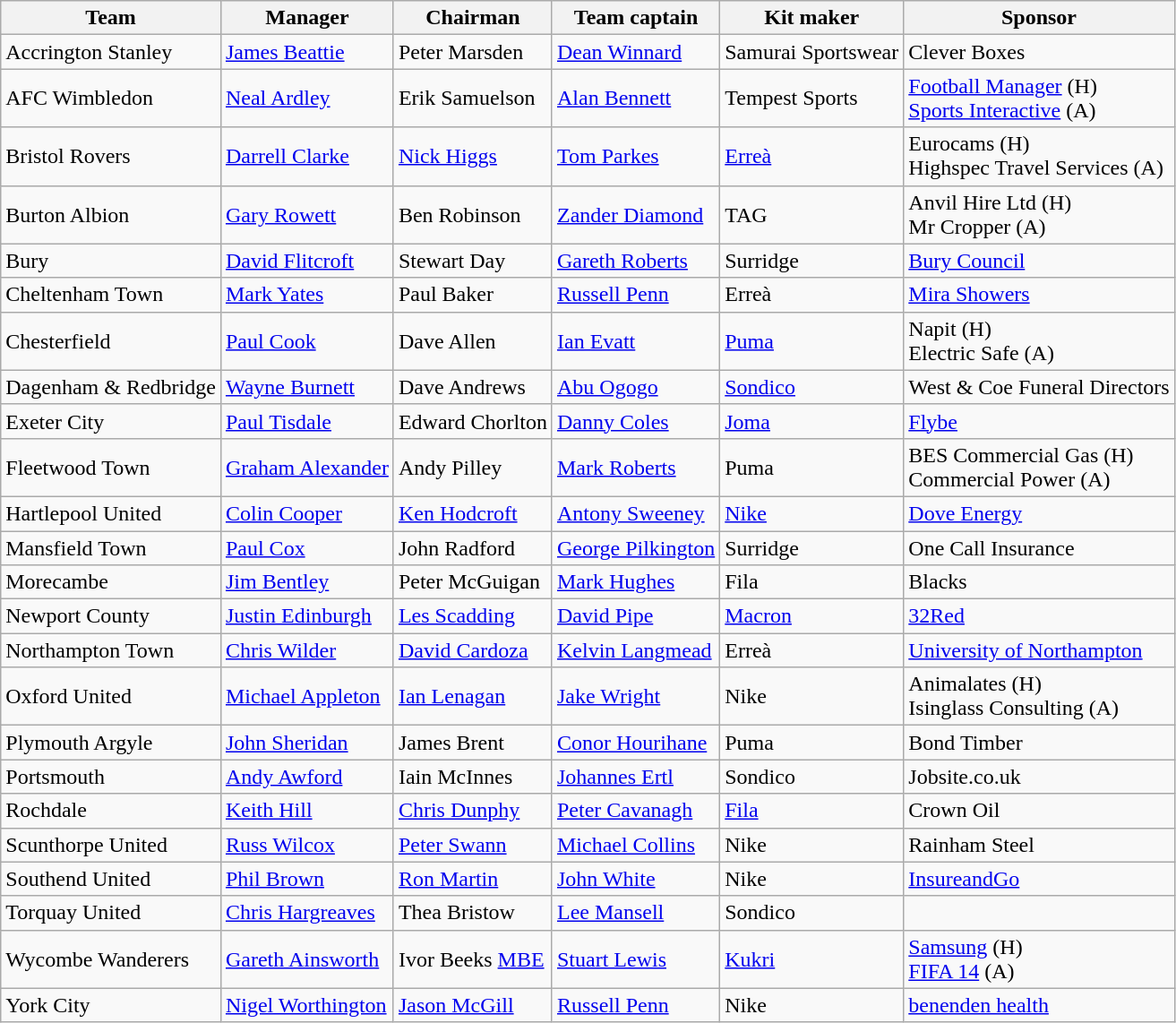<table class="wikitable sortable" style="text-align: left;">
<tr>
<th>Team</th>
<th>Manager</th>
<th>Chairman</th>
<th>Team captain</th>
<th>Kit maker</th>
<th>Sponsor</th>
</tr>
<tr>
<td>Accrington Stanley</td>
<td> <a href='#'>James Beattie</a></td>
<td> Peter Marsden</td>
<td> <a href='#'>Dean Winnard</a></td>
<td>Samurai Sportswear</td>
<td>Clever Boxes</td>
</tr>
<tr>
<td>AFC Wimbledon</td>
<td> <a href='#'>Neal Ardley</a></td>
<td> Erik Samuelson</td>
<td> <a href='#'>Alan Bennett</a></td>
<td>Tempest Sports</td>
<td><a href='#'>Football Manager</a> (H)<br><a href='#'>Sports Interactive</a> (A)</td>
</tr>
<tr>
<td>Bristol Rovers</td>
<td> <a href='#'>Darrell Clarke</a></td>
<td> <a href='#'>Nick Higgs</a></td>
<td> <a href='#'>Tom Parkes</a></td>
<td><a href='#'>Erreà</a></td>
<td>Eurocams (H)<br>Highspec Travel Services (A)</td>
</tr>
<tr>
<td>Burton Albion</td>
<td> <a href='#'>Gary Rowett</a></td>
<td> Ben Robinson</td>
<td> <a href='#'>Zander Diamond</a></td>
<td>TAG</td>
<td>Anvil Hire Ltd (H)<br>Mr Cropper (A)</td>
</tr>
<tr>
<td>Bury</td>
<td> <a href='#'>David Flitcroft</a></td>
<td> Stewart Day</td>
<td> <a href='#'>Gareth Roberts</a></td>
<td>Surridge</td>
<td><a href='#'>Bury Council</a></td>
</tr>
<tr>
<td>Cheltenham Town</td>
<td> <a href='#'>Mark Yates</a></td>
<td> Paul Baker</td>
<td> <a href='#'>Russell Penn</a></td>
<td>Erreà</td>
<td><a href='#'>Mira Showers</a></td>
</tr>
<tr>
<td>Chesterfield</td>
<td> <a href='#'>Paul Cook</a></td>
<td> Dave Allen</td>
<td> <a href='#'>Ian Evatt</a></td>
<td><a href='#'>Puma</a></td>
<td>Napit (H)<br>Electric Safe (A)</td>
</tr>
<tr>
<td>Dagenham & Redbridge</td>
<td> <a href='#'>Wayne Burnett</a></td>
<td> Dave Andrews</td>
<td> <a href='#'>Abu Ogogo</a></td>
<td><a href='#'>Sondico</a></td>
<td>West & Coe Funeral Directors</td>
</tr>
<tr>
<td>Exeter City</td>
<td> <a href='#'>Paul Tisdale</a></td>
<td> Edward Chorlton</td>
<td> <a href='#'>Danny Coles</a></td>
<td><a href='#'>Joma</a></td>
<td><a href='#'>Flybe</a></td>
</tr>
<tr>
<td>Fleetwood Town</td>
<td> <a href='#'>Graham Alexander</a></td>
<td> Andy Pilley</td>
<td> <a href='#'>Mark Roberts</a></td>
<td>Puma</td>
<td>BES Commercial Gas (H)<br>Commercial Power (A)</td>
</tr>
<tr>
<td>Hartlepool United</td>
<td> <a href='#'>Colin Cooper</a></td>
<td> <a href='#'>Ken Hodcroft</a></td>
<td> <a href='#'>Antony Sweeney</a></td>
<td><a href='#'>Nike</a></td>
<td><a href='#'>Dove Energy</a></td>
</tr>
<tr>
<td>Mansfield Town</td>
<td> <a href='#'>Paul Cox</a></td>
<td> John Radford</td>
<td> <a href='#'>George Pilkington</a></td>
<td>Surridge</td>
<td>One Call Insurance</td>
</tr>
<tr>
<td>Morecambe</td>
<td> <a href='#'>Jim Bentley</a></td>
<td> Peter McGuigan</td>
<td> <a href='#'>Mark Hughes</a></td>
<td>Fila</td>
<td>Blacks</td>
</tr>
<tr>
<td>Newport County</td>
<td> <a href='#'>Justin Edinburgh</a></td>
<td> <a href='#'>Les Scadding</a></td>
<td> <a href='#'>David Pipe</a></td>
<td><a href='#'>Macron</a></td>
<td><a href='#'>32Red</a></td>
</tr>
<tr>
<td>Northampton Town</td>
<td> <a href='#'>Chris Wilder</a></td>
<td> <a href='#'>David Cardoza</a></td>
<td> <a href='#'>Kelvin Langmead</a></td>
<td>Erreà</td>
<td><a href='#'>University of Northampton</a></td>
</tr>
<tr>
<td>Oxford United</td>
<td> <a href='#'>Michael Appleton</a></td>
<td> <a href='#'>Ian Lenagan</a></td>
<td> <a href='#'>Jake Wright</a></td>
<td>Nike</td>
<td>Animalates (H)<br>Isinglass Consulting (A)</td>
</tr>
<tr>
<td>Plymouth Argyle</td>
<td> <a href='#'>John Sheridan</a></td>
<td> James Brent</td>
<td> <a href='#'>Conor Hourihane</a></td>
<td>Puma</td>
<td>Bond Timber</td>
</tr>
<tr>
<td>Portsmouth</td>
<td> <a href='#'>Andy Awford</a></td>
<td> Iain McInnes</td>
<td> <a href='#'>Johannes Ertl</a></td>
<td>Sondico</td>
<td>Jobsite.co.uk</td>
</tr>
<tr>
<td>Rochdale</td>
<td> <a href='#'>Keith Hill</a></td>
<td> <a href='#'>Chris Dunphy</a></td>
<td> <a href='#'>Peter Cavanagh</a></td>
<td><a href='#'>Fila</a></td>
<td>Crown Oil</td>
</tr>
<tr>
<td>Scunthorpe United</td>
<td> <a href='#'>Russ Wilcox</a></td>
<td> <a href='#'>Peter Swann</a></td>
<td> <a href='#'>Michael Collins</a></td>
<td>Nike</td>
<td>Rainham Steel</td>
</tr>
<tr>
<td>Southend United</td>
<td> <a href='#'>Phil Brown</a></td>
<td> <a href='#'>Ron Martin</a></td>
<td> <a href='#'>John White</a></td>
<td>Nike</td>
<td><a href='#'>InsureandGo</a></td>
</tr>
<tr>
<td>Torquay United</td>
<td> <a href='#'>Chris Hargreaves</a></td>
<td> Thea Bristow</td>
<td> <a href='#'>Lee Mansell</a></td>
<td>Sondico</td>
<td></td>
</tr>
<tr>
<td>Wycombe Wanderers</td>
<td> <a href='#'>Gareth Ainsworth</a></td>
<td> Ivor Beeks <a href='#'>MBE</a></td>
<td> <a href='#'>Stuart Lewis</a></td>
<td><a href='#'>Kukri</a></td>
<td><a href='#'>Samsung</a> (H)<br><a href='#'>FIFA 14</a> (A)</td>
</tr>
<tr>
<td>York City</td>
<td> <a href='#'>Nigel Worthington</a></td>
<td> <a href='#'>Jason McGill</a></td>
<td> <a href='#'>Russell Penn</a></td>
<td>Nike</td>
<td><a href='#'>benenden health</a></td>
</tr>
</table>
